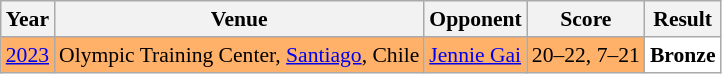<table class="sortable wikitable" style="font-size: 90%;">
<tr>
<th>Year</th>
<th>Venue</th>
<th>Opponent</th>
<th>Score</th>
<th>Result</th>
</tr>
<tr style="background:#FFB069">
<td align="center"><a href='#'>2023</a></td>
<td align="left">Olympic Training Center, <a href='#'>Santiago</a>, Chile</td>
<td align="left"> <a href='#'>Jennie Gai</a></td>
<td align="left">20–22, 7–21</td>
<td style="text-align:left; background:white"> <strong>Bronze</strong></td>
</tr>
</table>
